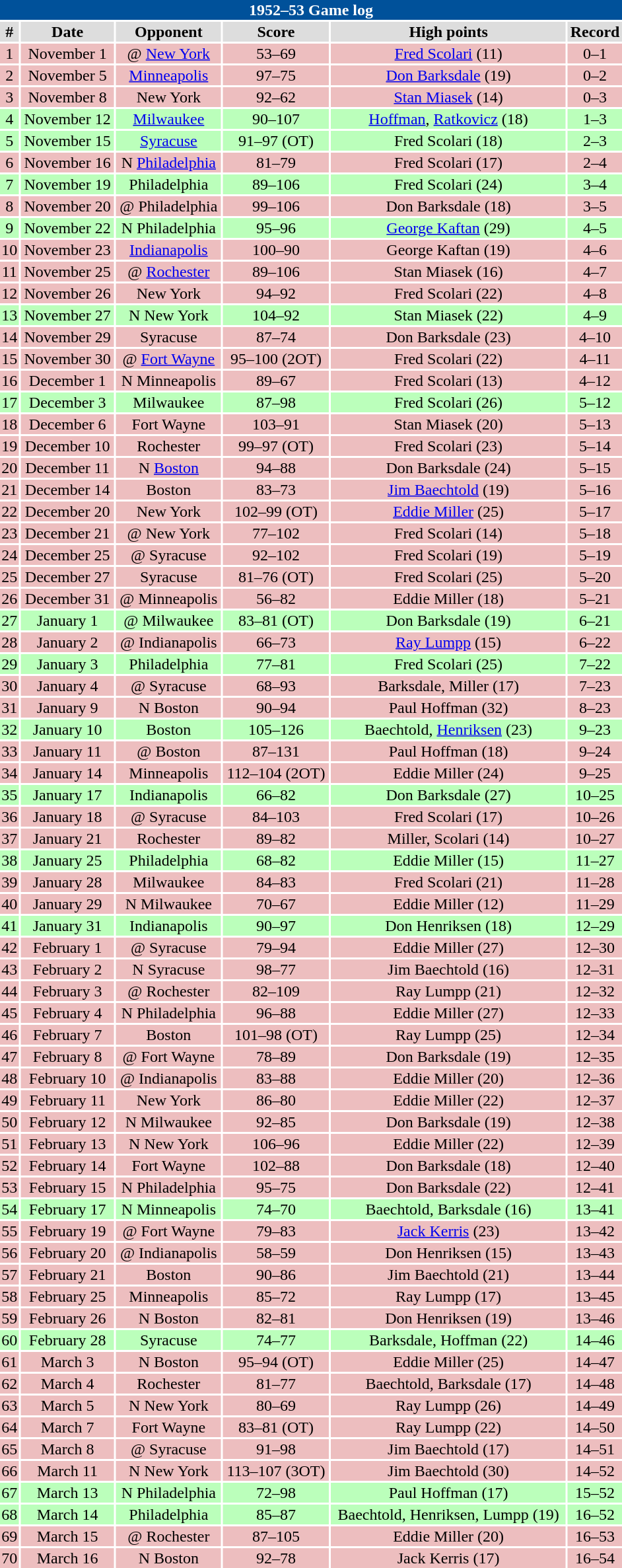<table class="toccolours collapsible" width=50% style="clear:both; margin:1.5em auto; text-align:center">
<tr>
<th colspan=11 style="background:#00519a; color:white;">1952–53 Game log</th>
</tr>
<tr align="center" bgcolor="#dddddd">
<td><strong>#</strong></td>
<td><strong>Date</strong></td>
<td><strong>Opponent</strong></td>
<td><strong>Score</strong></td>
<td><strong>High points</strong></td>
<td><strong>Record</strong></td>
</tr>
<tr align="center" bgcolor="edbebf">
<td>1</td>
<td>November 1</td>
<td>@ <a href='#'>New York</a></td>
<td>53–69</td>
<td><a href='#'>Fred Scolari</a> (11)</td>
<td>0–1</td>
</tr>
<tr align="center" bgcolor="edbebf">
<td>2</td>
<td>November 5</td>
<td><a href='#'>Minneapolis</a></td>
<td>97–75</td>
<td><a href='#'>Don Barksdale</a> (19)</td>
<td>0–2</td>
</tr>
<tr align="center" bgcolor="edbebf">
<td>3</td>
<td>November 8</td>
<td>New York</td>
<td>92–62</td>
<td><a href='#'>Stan Miasek</a> (14)</td>
<td>0–3</td>
</tr>
<tr align="center" bgcolor="bbffbb">
<td>4</td>
<td>November 12</td>
<td><a href='#'>Milwaukee</a></td>
<td>90–107</td>
<td><a href='#'>Hoffman</a>, <a href='#'>Ratkovicz</a> (18)</td>
<td>1–3</td>
</tr>
<tr align="center" bgcolor="bbffbb">
<td>5</td>
<td>November 15</td>
<td><a href='#'>Syracuse</a></td>
<td>91–97 (OT)</td>
<td>Fred Scolari (18)</td>
<td>2–3</td>
</tr>
<tr align="center" bgcolor="edbebf">
<td>6</td>
<td>November 16</td>
<td>N <a href='#'>Philadelphia</a></td>
<td>81–79</td>
<td>Fred Scolari (17)</td>
<td>2–4</td>
</tr>
<tr align="center" bgcolor="bbffbb">
<td>7</td>
<td>November 19</td>
<td>Philadelphia</td>
<td>89–106</td>
<td>Fred Scolari (24)</td>
<td>3–4</td>
</tr>
<tr align="center" bgcolor="edbebf">
<td>8</td>
<td>November 20</td>
<td>@ Philadelphia</td>
<td>99–106</td>
<td>Don Barksdale (18)</td>
<td>3–5</td>
</tr>
<tr align="center" bgcolor="bbffbb">
<td>9</td>
<td>November 22</td>
<td>N Philadelphia</td>
<td>95–96</td>
<td><a href='#'>George Kaftan</a> (29)</td>
<td>4–5</td>
</tr>
<tr align="center" bgcolor="edbebf">
<td>10</td>
<td>November 23</td>
<td><a href='#'>Indianapolis</a></td>
<td>100–90</td>
<td>George Kaftan (19)</td>
<td>4–6</td>
</tr>
<tr align="center" bgcolor="edbebf">
<td>11</td>
<td>November 25</td>
<td>@ <a href='#'>Rochester</a></td>
<td>89–106</td>
<td>Stan Miasek (16)</td>
<td>4–7</td>
</tr>
<tr align="center" bgcolor="edbebf">
<td>12</td>
<td>November 26</td>
<td>New York</td>
<td>94–92</td>
<td>Fred Scolari (22)</td>
<td>4–8</td>
</tr>
<tr align="center" bgcolor="bbffbb">
<td>13</td>
<td>November 27</td>
<td>N New York</td>
<td>104–92</td>
<td>Stan Miasek (22)</td>
<td>4–9</td>
</tr>
<tr align="center" bgcolor="edbebf">
<td>14</td>
<td>November 29</td>
<td>Syracuse</td>
<td>87–74</td>
<td>Don Barksdale (23)</td>
<td>4–10</td>
</tr>
<tr align="center" bgcolor="edbebf">
<td>15</td>
<td>November 30</td>
<td>@ <a href='#'>Fort Wayne</a></td>
<td>95–100 (2OT)</td>
<td>Fred Scolari (22)</td>
<td>4–11</td>
</tr>
<tr align="center" bgcolor="edbebf">
<td>16</td>
<td>December 1</td>
<td>N Minneapolis</td>
<td>89–67</td>
<td>Fred Scolari (13)</td>
<td>4–12</td>
</tr>
<tr align="center" bgcolor="bbffbb">
<td>17</td>
<td>December 3</td>
<td>Milwaukee</td>
<td>87–98</td>
<td>Fred Scolari (26)</td>
<td>5–12</td>
</tr>
<tr align="center" bgcolor="edbebf">
<td>18</td>
<td>December 6</td>
<td>Fort Wayne</td>
<td>103–91</td>
<td>Stan Miasek (20)</td>
<td>5–13</td>
</tr>
<tr align="center" bgcolor="edbebf">
<td>19</td>
<td>December 10</td>
<td>Rochester</td>
<td>99–97 (OT)</td>
<td>Fred Scolari (23)</td>
<td>5–14</td>
</tr>
<tr align="center" bgcolor="edbebf">
<td>20</td>
<td>December 11</td>
<td>N <a href='#'>Boston</a></td>
<td>94–88</td>
<td>Don Barksdale (24)</td>
<td>5–15</td>
</tr>
<tr align="center" bgcolor="edbebf">
<td>21</td>
<td>December 14</td>
<td>Boston</td>
<td>83–73</td>
<td><a href='#'>Jim Baechtold</a> (19)</td>
<td>5–16</td>
</tr>
<tr align="center" bgcolor="edbebf">
<td>22</td>
<td>December 20</td>
<td>New York</td>
<td>102–99 (OT)</td>
<td><a href='#'>Eddie Miller</a> (25)</td>
<td>5–17</td>
</tr>
<tr align="center" bgcolor="edbebf">
<td>23</td>
<td>December 21</td>
<td>@ New York</td>
<td>77–102</td>
<td>Fred Scolari (14)</td>
<td>5–18</td>
</tr>
<tr align="center" bgcolor="edbebf">
<td>24</td>
<td>December 25</td>
<td>@ Syracuse</td>
<td>92–102</td>
<td>Fred Scolari (19)</td>
<td>5–19</td>
</tr>
<tr align="center" bgcolor="edbebf">
<td>25</td>
<td>December 27</td>
<td>Syracuse</td>
<td>81–76 (OT)</td>
<td>Fred Scolari (25)</td>
<td>5–20</td>
</tr>
<tr align="center" bgcolor="edbebf">
<td>26</td>
<td>December 31</td>
<td>@ Minneapolis</td>
<td>56–82</td>
<td>Eddie Miller (18)</td>
<td>5–21</td>
</tr>
<tr align="center" bgcolor="bbffbb">
<td>27</td>
<td>January 1</td>
<td>@ Milwaukee</td>
<td>83–81 (OT)</td>
<td>Don Barksdale (19)</td>
<td>6–21</td>
</tr>
<tr align="center" bgcolor="edbebf">
<td>28</td>
<td>January 2</td>
<td>@ Indianapolis</td>
<td>66–73</td>
<td><a href='#'>Ray Lumpp</a> (15)</td>
<td>6–22</td>
</tr>
<tr align="center" bgcolor="bbffbb">
<td>29</td>
<td>January 3</td>
<td>Philadelphia</td>
<td>77–81</td>
<td>Fred Scolari (25)</td>
<td>7–22</td>
</tr>
<tr align="center" bgcolor="edbebf">
<td>30</td>
<td>January 4</td>
<td>@ Syracuse</td>
<td>68–93</td>
<td>Barksdale, Miller (17)</td>
<td>7–23</td>
</tr>
<tr align="center" bgcolor="edbebf">
<td>31</td>
<td>January 9</td>
<td>N Boston</td>
<td>90–94</td>
<td>Paul Hoffman (32)</td>
<td>8–23</td>
</tr>
<tr align="center" bgcolor="bbffbb">
<td>32</td>
<td>January 10</td>
<td>Boston</td>
<td>105–126</td>
<td>Baechtold, <a href='#'>Henriksen</a> (23)</td>
<td>9–23</td>
</tr>
<tr align="center" bgcolor="edbebf">
<td>33</td>
<td>January 11</td>
<td>@ Boston</td>
<td>87–131</td>
<td>Paul Hoffman (18)</td>
<td>9–24</td>
</tr>
<tr align="center" bgcolor="edbebf">
<td>34</td>
<td>January 14</td>
<td>Minneapolis</td>
<td>112–104 (2OT)</td>
<td>Eddie Miller (24)</td>
<td>9–25</td>
</tr>
<tr align="center" bgcolor="bbffbb">
<td>35</td>
<td>January 17</td>
<td>Indianapolis</td>
<td>66–82</td>
<td>Don Barksdale (27)</td>
<td>10–25</td>
</tr>
<tr align="center" bgcolor="edbebf">
<td>36</td>
<td>January 18</td>
<td>@ Syracuse</td>
<td>84–103</td>
<td>Fred Scolari (17)</td>
<td>10–26</td>
</tr>
<tr align="center" bgcolor="edbebf">
<td>37</td>
<td>January 21</td>
<td>Rochester</td>
<td>89–82</td>
<td>Miller, Scolari (14)</td>
<td>10–27</td>
</tr>
<tr align="center" bgcolor="bbffbb">
<td>38</td>
<td>January 25</td>
<td>Philadelphia</td>
<td>68–82</td>
<td>Eddie Miller (15)</td>
<td>11–27</td>
</tr>
<tr align="center" bgcolor="edbebf">
<td>39</td>
<td>January 28</td>
<td>Milwaukee</td>
<td>84–83</td>
<td>Fred Scolari (21)</td>
<td>11–28</td>
</tr>
<tr align="center" bgcolor="edbebf">
<td>40</td>
<td>January 29</td>
<td>N Milwaukee</td>
<td>70–67</td>
<td>Eddie Miller (12)</td>
<td>11–29</td>
</tr>
<tr align="center" bgcolor="bbffbb">
<td>41</td>
<td>January 31</td>
<td>Indianapolis</td>
<td>90–97</td>
<td>Don Henriksen (18)</td>
<td>12–29</td>
</tr>
<tr align="center" bgcolor="edbebf">
<td>42</td>
<td>February 1</td>
<td>@ Syracuse</td>
<td>79–94</td>
<td>Eddie Miller (27)</td>
<td>12–30</td>
</tr>
<tr align="center" bgcolor="edbebf">
<td>43</td>
<td>February 2</td>
<td>N Syracuse</td>
<td>98–77</td>
<td>Jim Baechtold (16)</td>
<td>12–31</td>
</tr>
<tr align="center" bgcolor="edbebf">
<td>44</td>
<td>February 3</td>
<td>@ Rochester</td>
<td>82–109</td>
<td>Ray Lumpp (21)</td>
<td>12–32</td>
</tr>
<tr align="center" bgcolor="edbebf">
<td>45</td>
<td>February 4</td>
<td>N Philadelphia</td>
<td>96–88</td>
<td>Eddie Miller (27)</td>
<td>12–33</td>
</tr>
<tr align="center" bgcolor="edbebf">
<td>46</td>
<td>February 7</td>
<td>Boston</td>
<td>101–98 (OT)</td>
<td>Ray Lumpp (25)</td>
<td>12–34</td>
</tr>
<tr align="center" bgcolor="edbebf">
<td>47</td>
<td>February 8</td>
<td>@ Fort Wayne</td>
<td>78–89</td>
<td>Don Barksdale (19)</td>
<td>12–35</td>
</tr>
<tr align="center" bgcolor="edbebf">
<td>48</td>
<td>February 10</td>
<td>@ Indianapolis</td>
<td>83–88</td>
<td>Eddie Miller (20)</td>
<td>12–36</td>
</tr>
<tr align="center" bgcolor="edbebf">
<td>49</td>
<td>February 11</td>
<td>New York</td>
<td>86–80</td>
<td>Eddie Miller (22)</td>
<td>12–37</td>
</tr>
<tr align="center" bgcolor="edbebf">
<td>50</td>
<td>February 12</td>
<td>N Milwaukee</td>
<td>92–85</td>
<td>Don Barksdale (19)</td>
<td>12–38</td>
</tr>
<tr align="center" bgcolor="edbebf">
<td>51</td>
<td>February 13</td>
<td>N New York</td>
<td>106–96</td>
<td>Eddie Miller (22)</td>
<td>12–39</td>
</tr>
<tr align="center" bgcolor="edbebf">
<td>52</td>
<td>February 14</td>
<td>Fort Wayne</td>
<td>102–88</td>
<td>Don Barksdale (18)</td>
<td>12–40</td>
</tr>
<tr align="center" bgcolor="edbebf">
<td>53</td>
<td>February 15</td>
<td>N Philadelphia</td>
<td>95–75</td>
<td>Don Barksdale (22)</td>
<td>12–41</td>
</tr>
<tr align="center" bgcolor="bbffbb">
<td>54</td>
<td>February 17</td>
<td>N Minneapolis</td>
<td>74–70</td>
<td>Baechtold, Barksdale (16)</td>
<td>13–41</td>
</tr>
<tr align="center" bgcolor="edbebf">
<td>55</td>
<td>February 19</td>
<td>@ Fort Wayne</td>
<td>79–83</td>
<td><a href='#'>Jack Kerris</a> (23)</td>
<td>13–42</td>
</tr>
<tr align="center" bgcolor="edbebf">
<td>56</td>
<td>February 20</td>
<td>@ Indianapolis</td>
<td>58–59</td>
<td>Don Henriksen (15)</td>
<td>13–43</td>
</tr>
<tr align="center" bgcolor="edbebf">
<td>57</td>
<td>February 21</td>
<td>Boston</td>
<td>90–86</td>
<td>Jim Baechtold (21)</td>
<td>13–44</td>
</tr>
<tr align="center" bgcolor="edbebf">
<td>58</td>
<td>February 25</td>
<td>Minneapolis</td>
<td>85–72</td>
<td>Ray Lumpp (17)</td>
<td>13–45</td>
</tr>
<tr align="center" bgcolor="edbebf">
<td>59</td>
<td>February 26</td>
<td>N Boston</td>
<td>82–81</td>
<td>Don Henriksen (19)</td>
<td>13–46</td>
</tr>
<tr align="center" bgcolor="bbffbb">
<td>60</td>
<td>February 28</td>
<td>Syracuse</td>
<td>74–77</td>
<td>Barksdale, Hoffman (22)</td>
<td>14–46</td>
</tr>
<tr align="center" bgcolor="edbebf">
<td>61</td>
<td>March 3</td>
<td>N Boston</td>
<td>95–94 (OT)</td>
<td>Eddie Miller (25)</td>
<td>14–47</td>
</tr>
<tr align="center" bgcolor="edbebf">
<td>62</td>
<td>March 4</td>
<td>Rochester</td>
<td>81–77</td>
<td>Baechtold, Barksdale (17)</td>
<td>14–48</td>
</tr>
<tr align="center" bgcolor="edbebf">
<td>63</td>
<td>March 5</td>
<td>N New York</td>
<td>80–69</td>
<td>Ray Lumpp (26)</td>
<td>14–49</td>
</tr>
<tr align="center" bgcolor="edbebf">
<td>64</td>
<td>March 7</td>
<td>Fort Wayne</td>
<td>83–81 (OT)</td>
<td>Ray Lumpp (22)</td>
<td>14–50</td>
</tr>
<tr align="center" bgcolor="edbebf">
<td>65</td>
<td>March 8</td>
<td>@ Syracuse</td>
<td>91–98</td>
<td>Jim Baechtold (17)</td>
<td>14–51</td>
</tr>
<tr align="center" bgcolor="edbebf">
<td>66</td>
<td>March 11</td>
<td>N New York</td>
<td>113–107 (3OT)</td>
<td>Jim Baechtold (30)</td>
<td>14–52</td>
</tr>
<tr align="center" bgcolor="bbffbb">
<td>67</td>
<td>March 13</td>
<td>N Philadelphia</td>
<td>72–98</td>
<td>Paul Hoffman (17)</td>
<td>15–52</td>
</tr>
<tr align="center" bgcolor="bbffbb">
<td>68</td>
<td>March 14</td>
<td>Philadelphia</td>
<td>85–87</td>
<td>Baechtold, Henriksen, Lumpp (19)</td>
<td>16–52</td>
</tr>
<tr align="center" bgcolor="edbebf">
<td>69</td>
<td>March 15</td>
<td>@ Rochester</td>
<td>87–105</td>
<td>Eddie Miller (20)</td>
<td>16–53</td>
</tr>
<tr align="center" bgcolor="edbebf">
<td>70</td>
<td>March 16</td>
<td>N Boston</td>
<td>92–78</td>
<td>Jack Kerris (17)</td>
<td>16–54</td>
</tr>
</table>
